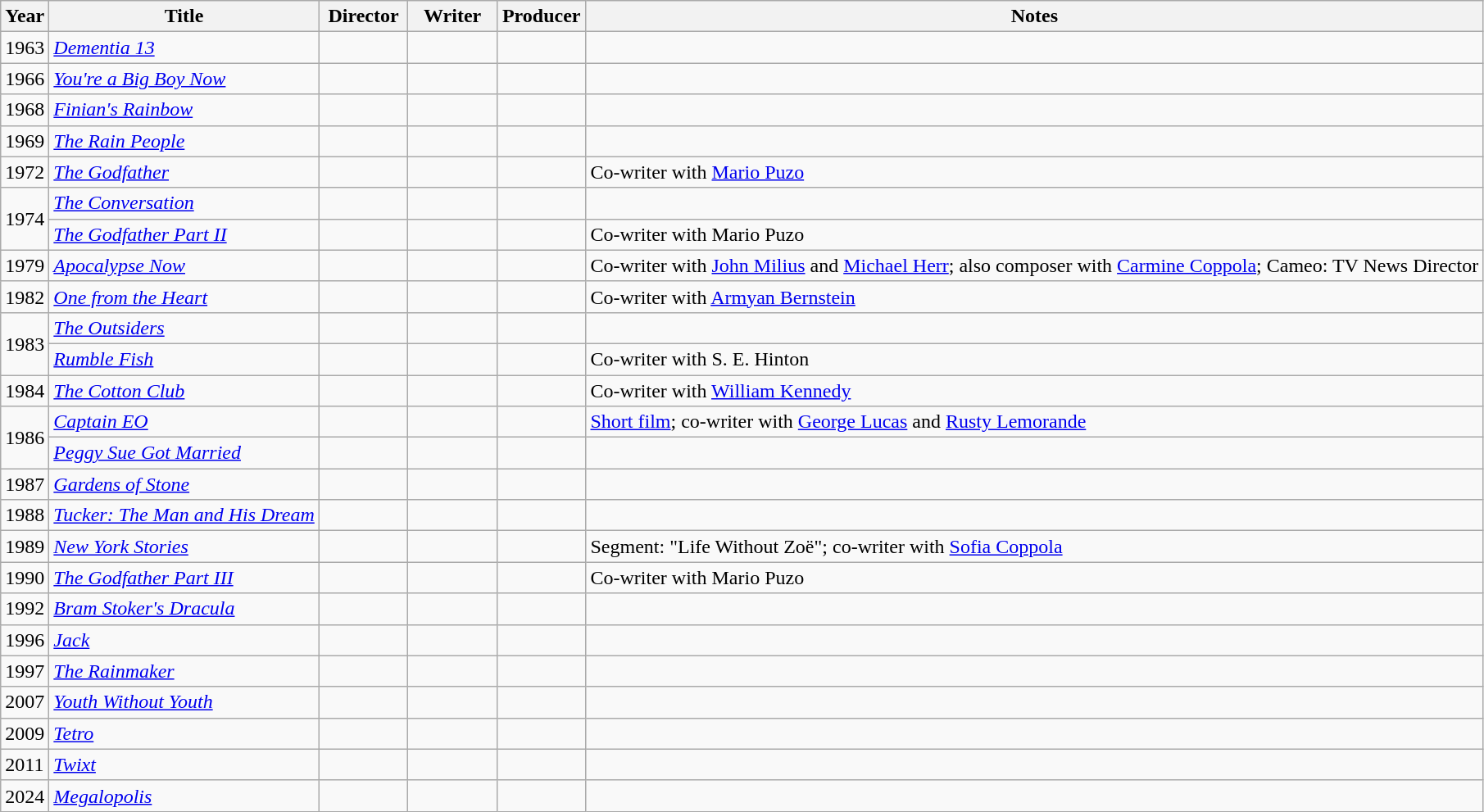<table class="wikitable">
<tr>
<th>Year</th>
<th>Title</th>
<th width=65>Director</th>
<th width=65>Writer</th>
<th width=65>Producer</th>
<th>Notes</th>
</tr>
<tr>
<td>1963</td>
<td><em><a href='#'>Dementia 13</a></em></td>
<td></td>
<td></td>
<td></td>
<td></td>
</tr>
<tr>
<td>1966</td>
<td><em><a href='#'>You're a Big Boy Now</a></em></td>
<td></td>
<td></td>
<td></td>
<td></td>
</tr>
<tr>
<td>1968</td>
<td><em><a href='#'>Finian's Rainbow</a></em></td>
<td></td>
<td></td>
<td></td>
<td></td>
</tr>
<tr>
<td>1969</td>
<td><em><a href='#'>The Rain People</a></em></td>
<td></td>
<td></td>
<td></td>
<td></td>
</tr>
<tr>
<td>1972</td>
<td><em><a href='#'>The Godfather</a></em></td>
<td></td>
<td></td>
<td></td>
<td>Co-writer with <a href='#'>Mario Puzo</a></td>
</tr>
<tr>
<td rowspan="2">1974</td>
<td><em><a href='#'>The Conversation</a></em></td>
<td></td>
<td></td>
<td></td>
<td></td>
</tr>
<tr>
<td><em><a href='#'>The Godfather Part II</a></em></td>
<td></td>
<td></td>
<td></td>
<td>Co-writer with Mario Puzo</td>
</tr>
<tr>
<td>1979</td>
<td><em><a href='#'>Apocalypse Now</a></em></td>
<td></td>
<td></td>
<td></td>
<td>Co-writer with <a href='#'>John Milius</a> and <a href='#'>Michael Herr</a>; also composer with <a href='#'>Carmine Coppola</a>; Cameo: TV News Director</td>
</tr>
<tr>
<td>1982</td>
<td><em><a href='#'>One from the Heart</a></em></td>
<td></td>
<td></td>
<td></td>
<td>Co-writer with <a href='#'>Armyan Bernstein</a></td>
</tr>
<tr>
<td rowspan="2">1983</td>
<td><em><a href='#'>The Outsiders</a></em></td>
<td></td>
<td></td>
<td></td>
<td></td>
</tr>
<tr>
<td><em><a href='#'>Rumble Fish</a></em></td>
<td></td>
<td></td>
<td></td>
<td>Co-writer with S. E. Hinton</td>
</tr>
<tr>
<td>1984</td>
<td><em><a href='#'>The Cotton Club</a></em></td>
<td></td>
<td></td>
<td></td>
<td>Co-writer with <a href='#'>William Kennedy</a></td>
</tr>
<tr>
<td rowspan="2">1986</td>
<td><em><a href='#'>Captain EO</a></em></td>
<td></td>
<td></td>
<td></td>
<td><a href='#'>Short film</a>; co-writer with <a href='#'>George Lucas</a> and <a href='#'>Rusty Lemorande</a></td>
</tr>
<tr>
<td><em><a href='#'>Peggy Sue Got Married</a></em></td>
<td></td>
<td></td>
<td></td>
<td></td>
</tr>
<tr>
<td>1987</td>
<td><em><a href='#'>Gardens of Stone</a></em></td>
<td></td>
<td></td>
<td></td>
<td></td>
</tr>
<tr>
<td>1988</td>
<td><em><a href='#'>Tucker: The Man and His Dream</a></em></td>
<td></td>
<td></td>
<td></td>
<td></td>
</tr>
<tr>
<td>1989</td>
<td><em><a href='#'>New York Stories</a></em></td>
<td></td>
<td></td>
<td></td>
<td>Segment: "Life Without Zoë"; co-writer with <a href='#'>Sofia Coppola</a></td>
</tr>
<tr>
<td>1990</td>
<td><em><a href='#'>The Godfather Part III</a></em></td>
<td></td>
<td></td>
<td></td>
<td>Co-writer with Mario Puzo</td>
</tr>
<tr>
<td>1992</td>
<td><em><a href='#'>Bram Stoker's Dracula</a></em></td>
<td></td>
<td></td>
<td></td>
<td></td>
</tr>
<tr>
<td>1996</td>
<td><em><a href='#'>Jack</a></em></td>
<td></td>
<td></td>
<td></td>
<td></td>
</tr>
<tr>
<td>1997</td>
<td><em><a href='#'>The Rainmaker</a></em></td>
<td></td>
<td></td>
<td></td>
<td></td>
</tr>
<tr>
<td>2007</td>
<td><em><a href='#'>Youth Without Youth</a></em></td>
<td></td>
<td></td>
<td></td>
<td></td>
</tr>
<tr>
<td>2009</td>
<td><em><a href='#'>Tetro</a></em></td>
<td></td>
<td></td>
<td></td>
<td></td>
</tr>
<tr>
<td>2011</td>
<td><em><a href='#'>Twixt</a></em></td>
<td></td>
<td></td>
<td></td>
<td></td>
</tr>
<tr>
<td>2024</td>
<td><em><a href='#'>Megalopolis</a></em></td>
<td></td>
<td></td>
<td></td>
<td></td>
</tr>
</table>
